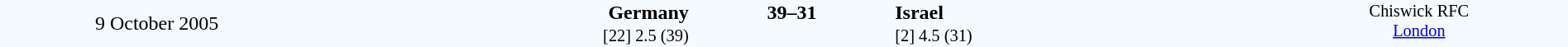<table style="width: 100%; background:#F5FAFF;" cellspacing="0">
<tr>
<td align=center rowspan=3 width=20%>9 October 2005</td>
</tr>
<tr>
<td width=24% align=right><strong>Germany</strong></td>
<td align=center width=13%><strong>39–31</strong></td>
<td width=24%><strong>Israel</strong></td>
<td style=font-size:85% rowspan=3 valign=top align=center>Chiswick RFC<br><a href='#'>London</a></td>
</tr>
<tr style=font-size:85%>
<td align=right>[22] 2.5 (39)</td>
<td></td>
<td>[2] 4.5 (31)</td>
</tr>
</table>
